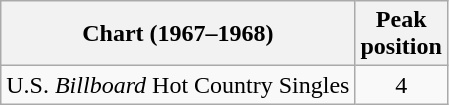<table class="wikitable sortable">
<tr>
<th align="left">Chart (1967–1968)</th>
<th align="center">Peak<br>position</th>
</tr>
<tr>
<td align="left">U.S. <em>Billboard</em> Hot Country Singles</td>
<td align="center">4</td>
</tr>
</table>
